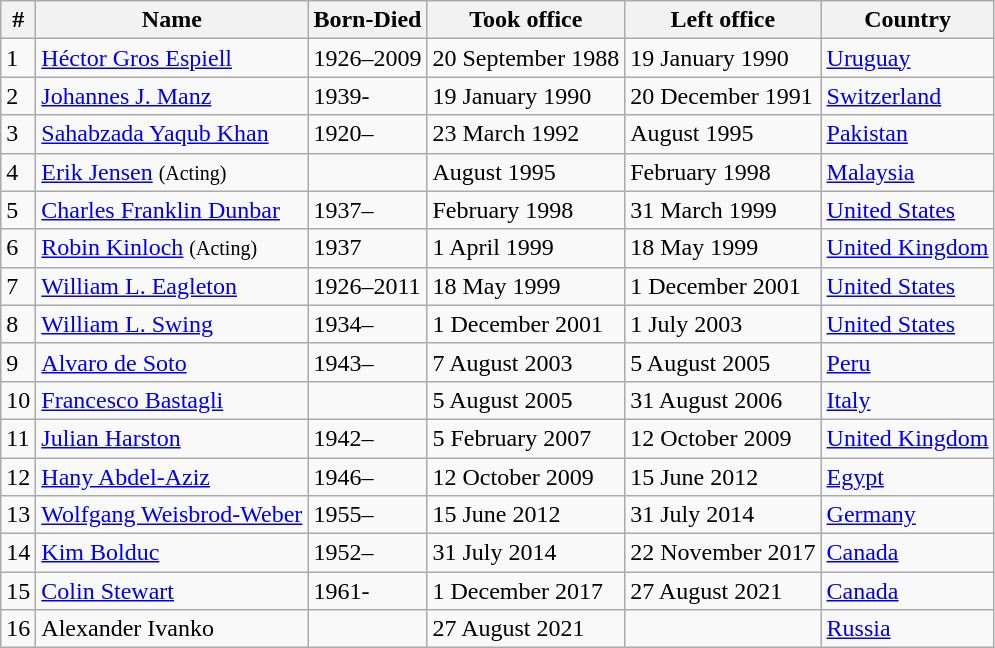<table class="wikitable">
<tr ->
<th>#</th>
<th>Name</th>
<th>Born-Died</th>
<th>Took office</th>
<th>Left office</th>
<th>Country</th>
</tr>
<tr ->
<td>1</td>
<td><a href='#'>Héctor Gros Espiell</a></td>
<td>1926–2009</td>
<td>20 September 1988</td>
<td>19 January 1990</td>
<td><a href='#'>Uruguay</a></td>
</tr>
<tr ->
<td>2</td>
<td><a href='#'>Johannes J. Manz</a></td>
<td>1939-</td>
<td>19 January 1990</td>
<td>20 December 1991</td>
<td><a href='#'>Switzerland</a></td>
</tr>
<tr ->
<td>3</td>
<td><a href='#'>Sahabzada Yaqub Khan</a></td>
<td>1920–</td>
<td>23 March 1992</td>
<td>August 1995</td>
<td><a href='#'>Pakistan</a></td>
</tr>
<tr ->
<td>4</td>
<td><a href='#'>Erik Jensen</a> <small>(Acting)</small></td>
<td></td>
<td>August 1995</td>
<td>February 1998</td>
<td><a href='#'>Malaysia</a></td>
</tr>
<tr ->
<td>5</td>
<td><a href='#'>Charles Franklin Dunbar</a></td>
<td>1937–</td>
<td>February 1998</td>
<td>31 March 1999</td>
<td><a href='#'>United States</a></td>
</tr>
<tr ->
<td>6</td>
<td><a href='#'>Robin Kinloch</a> <small>(Acting)</small></td>
<td>1937</td>
<td>1 April 1999</td>
<td>18 May 1999</td>
<td><a href='#'>United Kingdom</a></td>
</tr>
<tr ->
<td>7</td>
<td><a href='#'>William L. Eagleton</a></td>
<td>1926–2011</td>
<td>18 May 1999</td>
<td>1 December 2001</td>
<td><a href='#'>United States</a></td>
</tr>
<tr ->
<td>8</td>
<td><a href='#'>William L. Swing</a></td>
<td>1934–</td>
<td>1 December 2001</td>
<td>1 July 2003</td>
<td><a href='#'>United States</a></td>
</tr>
<tr ->
<td>9</td>
<td><a href='#'>Alvaro de Soto</a></td>
<td>1943–</td>
<td>7 August 2003</td>
<td>5 August 2005</td>
<td><a href='#'>Peru</a></td>
</tr>
<tr ->
<td>10</td>
<td><a href='#'>Francesco Bastagli</a></td>
<td></td>
<td>5 August 2005</td>
<td>31 August 2006</td>
<td><a href='#'>Italy</a></td>
</tr>
<tr ->
<td>11</td>
<td><a href='#'>Julian Harston</a></td>
<td>1942–</td>
<td>5 February 2007</td>
<td>12 October 2009</td>
<td><a href='#'>United Kingdom</a></td>
</tr>
<tr ->
<td>12</td>
<td><a href='#'>Hany Abdel-Aziz</a></td>
<td>1946–</td>
<td>12 October 2009</td>
<td>15 June 2012</td>
<td><a href='#'>Egypt</a></td>
</tr>
<tr ->
<td>13</td>
<td><a href='#'>Wolfgang Weisbrod-Weber</a></td>
<td>1955–</td>
<td>15 June 2012</td>
<td>31 July 2014</td>
<td><a href='#'>Germany</a></td>
</tr>
<tr ->
<td>14</td>
<td><a href='#'>Kim Bolduc</a></td>
<td>1952–</td>
<td>31 July 2014</td>
<td>22 November 2017</td>
<td><a href='#'>Canada</a></td>
</tr>
<tr>
<td>15</td>
<td><a href='#'>Colin Stewart</a></td>
<td>1961-</td>
<td>1 December 2017</td>
<td>27 August 2021</td>
<td><a href='#'>Canada</a></td>
</tr>
<tr>
<td>16</td>
<td>Alexander Ivanko</td>
<td></td>
<td>27 August 2021</td>
<td></td>
<td><a href='#'>Russia</a></td>
</tr>
</table>
